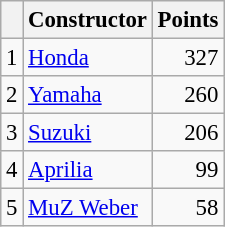<table class="wikitable" style="font-size: 95%;">
<tr>
<th></th>
<th>Constructor</th>
<th>Points</th>
</tr>
<tr>
<td align=center>1</td>
<td> <a href='#'>Honda</a></td>
<td align=right>327</td>
</tr>
<tr>
<td align=center>2</td>
<td> <a href='#'>Yamaha</a></td>
<td align=right>260</td>
</tr>
<tr>
<td align=center>3</td>
<td> <a href='#'>Suzuki</a></td>
<td align=right>206</td>
</tr>
<tr>
<td align=center>4</td>
<td> <a href='#'>Aprilia</a></td>
<td align=right>99</td>
</tr>
<tr>
<td align=center>5</td>
<td> <a href='#'>MuZ Weber</a></td>
<td align=right>58</td>
</tr>
</table>
